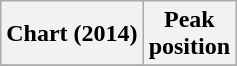<table class="wikitable">
<tr>
<th>Chart (2014)</th>
<th>Peak<br>position</th>
</tr>
<tr>
</tr>
</table>
